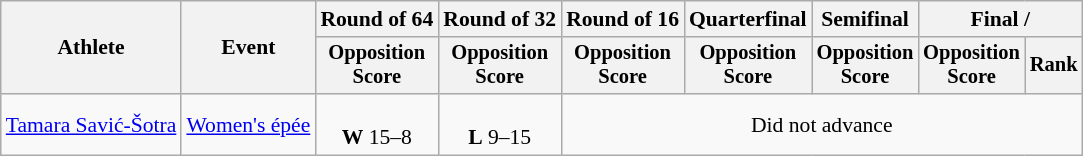<table class="wikitable" style="font-size:90%">
<tr>
<th rowspan=2>Athlete</th>
<th rowspan=2>Event</th>
<th>Round of 64</th>
<th>Round of 32</th>
<th>Round of 16</th>
<th>Quarterfinal</th>
<th>Semifinal</th>
<th colspan=2>Final / </th>
</tr>
<tr style="font-size:95%">
<th>Opposition<br>Score</th>
<th>Opposition<br>Score</th>
<th>Opposition<br>Score</th>
<th>Opposition<br>Score</th>
<th>Opposition<br>Score</th>
<th>Opposition<br>Score</th>
<th>Rank</th>
</tr>
<tr align=center>
<td align=left><a href='#'>Tamara Savić-Šotra</a></td>
<td align=left><a href='#'>Women's épée</a></td>
<td><br><strong>W</strong> 15–8</td>
<td><br><strong>L</strong> 9–15</td>
<td colspan=5>Did not advance</td>
</tr>
</table>
